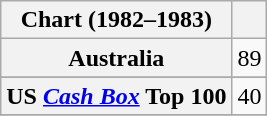<table class="wikitable sortable plainrowheaders">
<tr>
<th scope="col">Chart (1982–1983)</th>
<th scope="col"></th>
</tr>
<tr>
<th scope="row">Australia</th>
<td align="center">89</td>
</tr>
<tr>
</tr>
<tr>
<th scope="row">US <a href='#'><em>Cash Box</em></a> Top 100</th>
<td align="center">40</td>
</tr>
<tr>
</tr>
</table>
